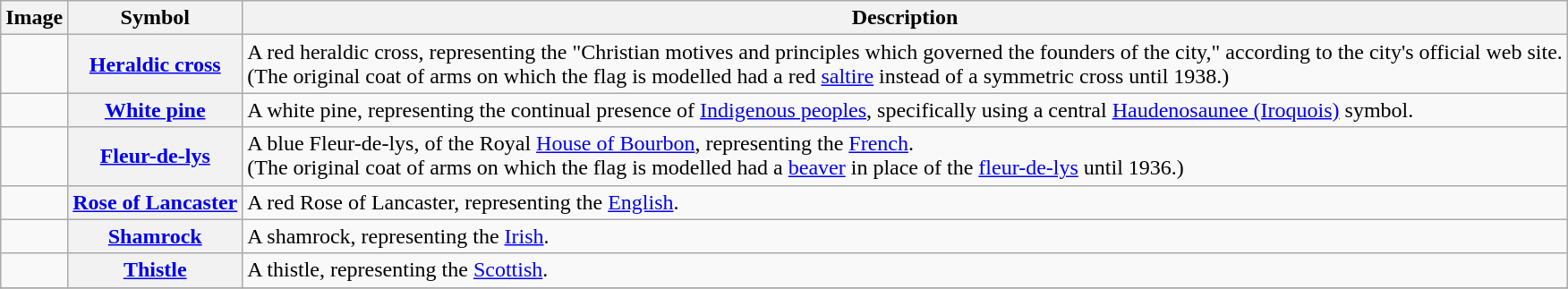<table class="wikitable" style="margin: 1em auto;">
<tr>
<th>Image</th>
<th>Symbol</th>
<th>Description</th>
</tr>
<tr>
<td style="text-align:center;"></td>
<th><a href='#'>Heraldic cross</a></th>
<td>A red heraldic cross, representing the "Christian motives and principles which governed the founders of the city," according to the city's official web site. <br>(The original coat of arms on which the flag is modelled had a red <a href='#'>saltire</a> instead of a symmetric cross until 1938.)</td>
</tr>
<tr>
<td style="text-align:center;"></td>
<th><a href='#'>White pine</a></th>
<td>A white pine, representing the continual presence of <a href='#'>Indigenous peoples</a>, specifically using a central <a href='#'>Haudenosaunee (Iroquois)</a> symbol.</td>
</tr>
<tr>
<td style="text-align:center;"></td>
<th><a href='#'>Fleur-de-lys</a></th>
<td>A blue Fleur-de-lys, of the Royal <a href='#'>House of Bourbon</a>, representing the <a href='#'>French</a>. <br>(The original coat of arms on which the flag is modelled had a <a href='#'>beaver</a> in place of the <a href='#'>fleur-de-lys</a> until 1936.)</td>
</tr>
<tr>
<td style="text-align:center;"></td>
<th><a href='#'>Rose of Lancaster</a></th>
<td>A red Rose of Lancaster, representing the <a href='#'>English</a>.</td>
</tr>
<tr>
<td style="text-align:center;"></td>
<th><a href='#'>Shamrock</a></th>
<td>A shamrock, representing the <a href='#'>Irish</a>.</td>
</tr>
<tr>
<td style="text-align:center;"></td>
<th><a href='#'>Thistle</a></th>
<td>A thistle, representing the <a href='#'>Scottish</a>.</td>
</tr>
<tr>
</tr>
</table>
